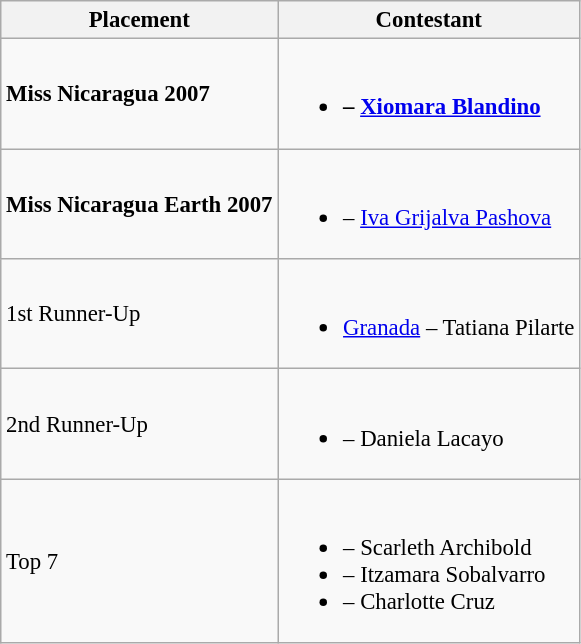<table class="wikitable sortable" style="font-size: 95%;">
<tr>
<th>Placement</th>
<th>Contestant</th>
</tr>
<tr>
<td><strong>Miss Nicaragua 2007</strong></td>
<td><br><ul><li><strong> – <a href='#'>Xiomara Blandino</a></strong></li></ul></td>
</tr>
<tr>
<td><strong>Miss Nicaragua Earth 2007</strong></td>
<td><br><ul><li> – <a href='#'>Iva Grijalva Pashova</a></li></ul></td>
</tr>
<tr>
<td>1st Runner-Up</td>
<td><br><ul><li> <a href='#'>Granada</a> – Tatiana Pilarte</li></ul></td>
</tr>
<tr>
<td>2nd Runner-Up</td>
<td><br><ul><li> – Daniela Lacayo</li></ul></td>
</tr>
<tr>
<td>Top 7</td>
<td><br><ul><li> – Scarleth Archibold</li><li> – Itzamara Sobalvarro</li><li> – Charlotte Cruz</li></ul></td>
</tr>
</table>
